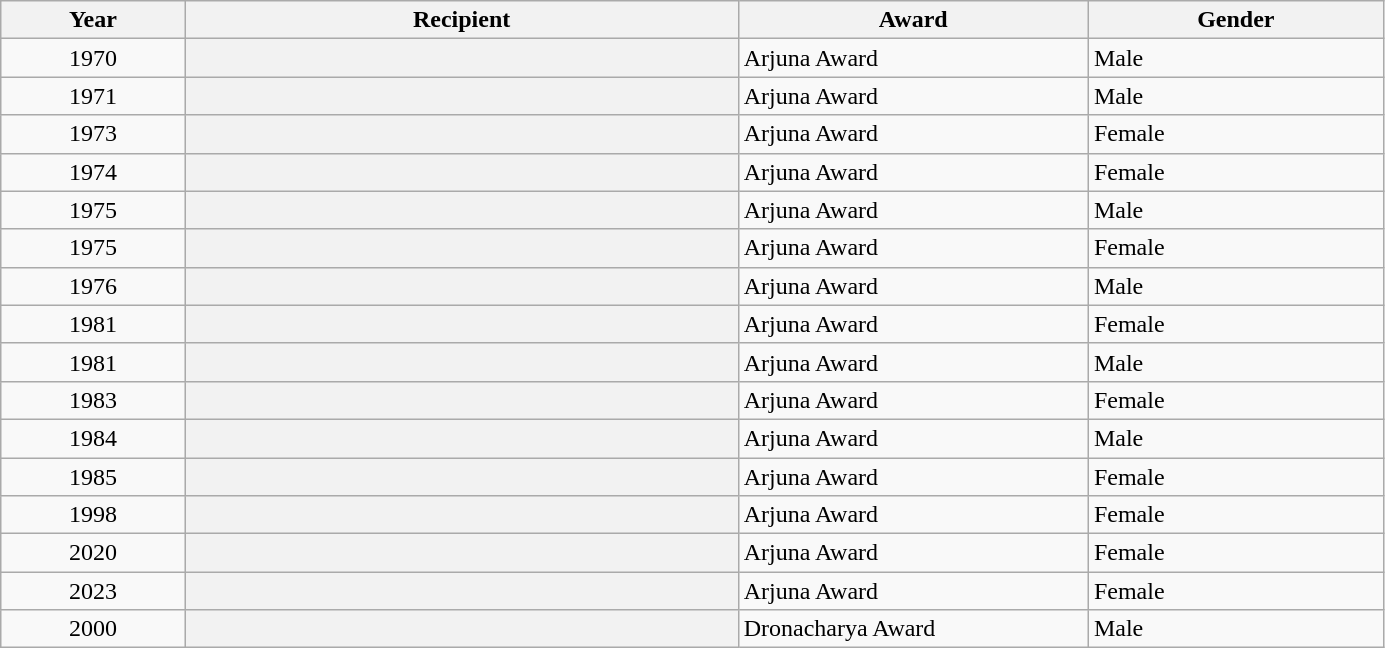<table class="wikitable plainrowheaders sortable" style="width:73%">
<tr>
<th scope="col" style="width:10%">Year</th>
<th scope="col" style="width:30%">Recipient</th>
<th scope="col" style="width:19%">Award</th>
<th scope="col" style="width:16%">Gender</th>
</tr>
<tr>
<td style="text-align:center;">1970</td>
<th scope="row"></th>
<td>Arjuna Award</td>
<td>Male</td>
</tr>
<tr>
<td style="text-align:center;">1971</td>
<th scope="row"></th>
<td>Arjuna Award</td>
<td>Male</td>
</tr>
<tr>
<td style="text-align:center;">1973</td>
<th scope="row"></th>
<td>Arjuna Award</td>
<td>Female</td>
</tr>
<tr>
<td style="text-align:center;">1974</td>
<th scope="row"></th>
<td>Arjuna Award</td>
<td>Female</td>
</tr>
<tr>
<td style="text-align:center;">1975</td>
<th scope="row"></th>
<td>Arjuna Award</td>
<td>Male</td>
</tr>
<tr>
<td style="text-align:center;">1975</td>
<th scope="row"></th>
<td>Arjuna Award</td>
<td>Female</td>
</tr>
<tr>
<td style="text-align:center;">1976</td>
<th scope="row"></th>
<td>Arjuna Award</td>
<td>Male</td>
</tr>
<tr>
<td style="text-align:center;">1981</td>
<th scope="row"></th>
<td>Arjuna Award</td>
<td>Female</td>
</tr>
<tr>
<td style="text-align:center;">1981</td>
<th scope="row"></th>
<td>Arjuna Award</td>
<td>Male</td>
</tr>
<tr>
<td style="text-align:center;">1983</td>
<th scope="row"></th>
<td>Arjuna Award</td>
<td>Female</td>
</tr>
<tr>
<td style="text-align:center;">1984</td>
<th scope="row"></th>
<td>Arjuna Award</td>
<td>Male</td>
</tr>
<tr>
<td style="text-align:center;">1985</td>
<th scope="row"></th>
<td>Arjuna Award</td>
<td>Female</td>
</tr>
<tr>
<td style="text-align:center;">1998</td>
<th scope="row"></th>
<td>Arjuna Award</td>
<td>Female</td>
</tr>
<tr>
<td style="text-align:center;">2020</td>
<th scope="row"></th>
<td>Arjuna Award</td>
<td>Female</td>
</tr>
<tr>
<td style="text-align:center;">2023</td>
<th scope="row"></th>
<td>Arjuna Award</td>
<td>Female</td>
</tr>
<tr>
<td style="text-align:center;">2000</td>
<th scope="row"></th>
<td>Dronacharya Award</td>
<td>Male</td>
</tr>
</table>
